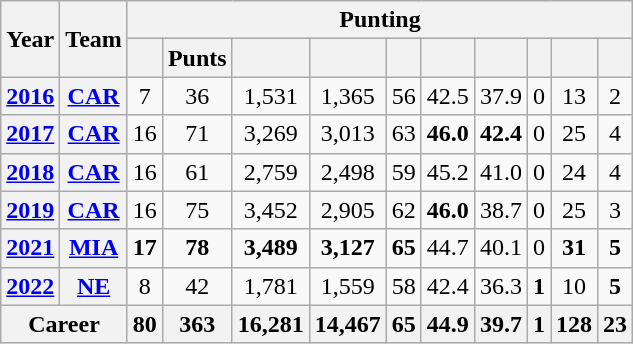<table class=wikitable style="text-align:center;">
<tr>
<th rowspan="2">Year</th>
<th rowspan="2">Team</th>
<th colspan="10">Punting</th>
</tr>
<tr>
<th></th>
<th>Punts</th>
<th></th>
<th></th>
<th></th>
<th></th>
<th></th>
<th></th>
<th></th>
<th></th>
</tr>
<tr>
<th><a href='#'>2016</a></th>
<th><a href='#'>CAR</a></th>
<td>7</td>
<td>36</td>
<td>1,531</td>
<td>1,365</td>
<td>56</td>
<td>42.5</td>
<td>37.9</td>
<td>0</td>
<td>13</td>
<td>2</td>
</tr>
<tr>
<th><a href='#'>2017</a></th>
<th><a href='#'>CAR</a></th>
<td>16</td>
<td>71</td>
<td>3,269</td>
<td>3,013</td>
<td>63</td>
<td><strong>46.0</strong></td>
<td><strong>42.4</strong></td>
<td>0</td>
<td>25</td>
<td>4</td>
</tr>
<tr>
<th><a href='#'>2018</a></th>
<th><a href='#'>CAR</a></th>
<td>16</td>
<td>61</td>
<td>2,759</td>
<td>2,498</td>
<td>59</td>
<td>45.2</td>
<td>41.0</td>
<td>0</td>
<td>24</td>
<td>4</td>
</tr>
<tr>
<th><a href='#'>2019</a></th>
<th><a href='#'>CAR</a></th>
<td>16</td>
<td>75</td>
<td>3,452</td>
<td>2,905</td>
<td>62</td>
<td><strong>46.0</strong></td>
<td>38.7</td>
<td>0</td>
<td>25</td>
<td>3</td>
</tr>
<tr>
<th><a href='#'>2021</a></th>
<th><a href='#'>MIA</a></th>
<td><strong>17</strong></td>
<td><strong>78</strong></td>
<td><strong>3,489</strong></td>
<td><strong>3,127</strong></td>
<td><strong>65</strong></td>
<td>44.7</td>
<td>40.1</td>
<td>0</td>
<td><strong>31</strong></td>
<td><strong>5</strong></td>
</tr>
<tr>
<th><a href='#'>2022</a></th>
<th><a href='#'>NE</a></th>
<td>8</td>
<td>42</td>
<td>1,781</td>
<td>1,559</td>
<td>58</td>
<td>42.4</td>
<td>36.3</td>
<td><strong>1</strong></td>
<td>10</td>
<td><strong>5</strong></td>
</tr>
<tr>
<th colspan="2">Career</th>
<th>80</th>
<th>363</th>
<th>16,281</th>
<th>14,467</th>
<th>65</th>
<th>44.9</th>
<th>39.7</th>
<th>1</th>
<th>128</th>
<th>23</th>
</tr>
</table>
